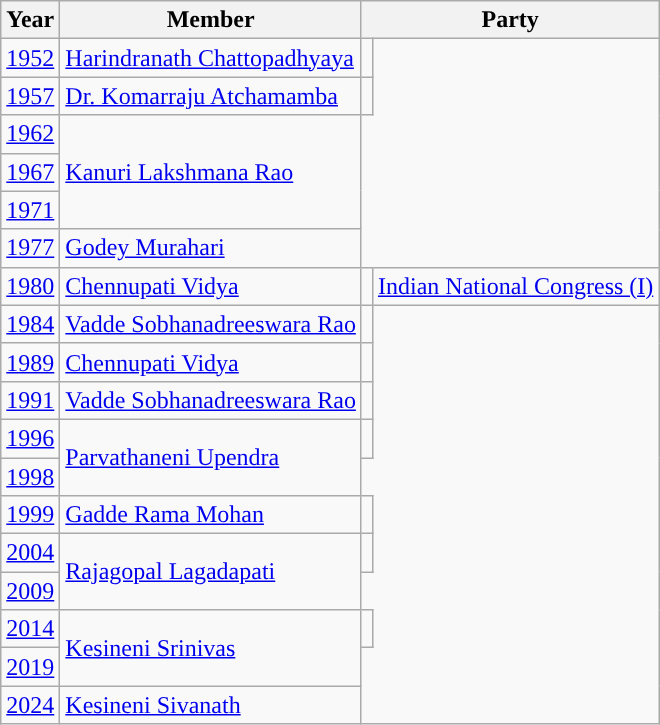<table class="wikitable sortable">
<tr>
<th>Year</th>
<th>Member</th>
<th colspan="2">Party</th>
</tr>
<tr>
<td><a href='#'>1952</a></td>
<td><a href='#'>Harindranath Chattopadhyaya</a></td>
<td></td>
</tr>
<tr>
<td><a href='#'>1957</a></td>
<td><a href='#'>Dr. Komarraju Atchamamba</a></td>
<td></td>
</tr>
<tr>
<td><a href='#'>1962</a></td>
<td rowspan="3"><a href='#'>Kanuri Lakshmana Rao</a></td>
</tr>
<tr>
<td><a href='#'>1967</a></td>
</tr>
<tr>
<td><a href='#'>1971</a></td>
</tr>
<tr>
<td><a href='#'>1977</a></td>
<td><a href='#'>Godey Murahari</a></td>
</tr>
<tr>
<td><a href='#'>1980</a></td>
<td><a href='#'>Chennupati Vidya</a></td>
<td style="background-color: "></td>
<td><a href='#'>Indian National Congress (I)</a></td>
</tr>
<tr>
<td><a href='#'>1984</a></td>
<td><a href='#'>Vadde Sobhanadreeswara Rao</a></td>
<td></td>
</tr>
<tr>
<td><a href='#'>1989</a></td>
<td><a href='#'>Chennupati Vidya</a></td>
<td></td>
</tr>
<tr>
<td><a href='#'>1991</a></td>
<td><a href='#'>Vadde Sobhanadreeswara Rao</a></td>
<td></td>
</tr>
<tr>
<td><a href='#'>1996</a></td>
<td rowspan="2"><a href='#'>Parvathaneni Upendra</a></td>
<td></td>
</tr>
<tr>
<td><a href='#'>1998</a></td>
</tr>
<tr>
<td><a href='#'>1999</a></td>
<td><a href='#'>Gadde Rama Mohan</a></td>
<td></td>
</tr>
<tr>
<td><a href='#'>2004</a></td>
<td rowspan="2"><a href='#'>Rajagopal Lagadapati</a></td>
<td></td>
</tr>
<tr>
<td><a href='#'>2009</a></td>
</tr>
<tr>
<td><a href='#'>2014</a></td>
<td rowspan="2"><a href='#'>Kesineni Srinivas</a></td>
<td></td>
</tr>
<tr>
<td><a href='#'>2019</a></td>
</tr>
<tr>
<td><a href='#'>2024</a></td>
<td><a href='#'>Kesineni Sivanath</a></td>
</tr>
</table>
